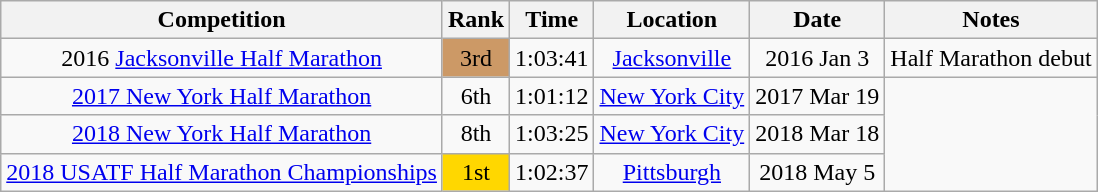<table class="wikitable sortable">
<tr>
<th>Competition</th>
<th>Rank</th>
<th>Time</th>
<th>Location</th>
<th>Date</th>
<th>Notes</th>
</tr>
<tr align=center>
<td>2016 <a href='#'>Jacksonville Half Marathon</a></td>
<td style="background:#c96;">3rd</td>
<td>1:03:41</td>
<td><a href='#'>Jacksonville</a></td>
<td>2016 Jan 3</td>
<td>Half Marathon debut</td>
</tr>
<tr align=center>
<td><a href='#'>2017 New York Half Marathon</a></td>
<td>6th</td>
<td>1:01:12</td>
<td><a href='#'>New York City</a></td>
<td>2017 Mar 19</td>
</tr>
<tr align=center>
<td><a href='#'>2018 New York Half Marathon</a></td>
<td>8th</td>
<td>1:03:25</td>
<td><a href='#'>New York City</a></td>
<td>2018 Mar 18</td>
</tr>
<tr align=center>
<td><a href='#'>2018 USATF Half Marathon Championships</a></td>
<td style="background:gold;">1st</td>
<td>1:02:37</td>
<td><a href='#'>Pittsburgh</a></td>
<td>2018 May 5</td>
</tr>
</table>
